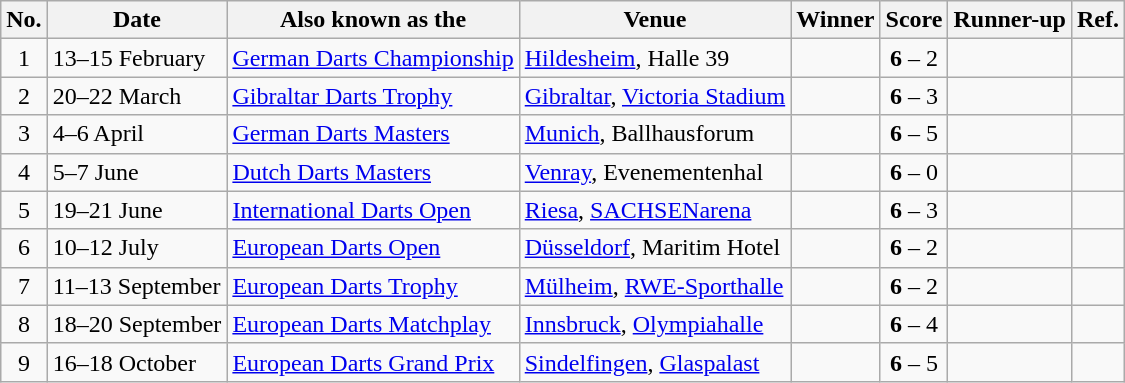<table class="wikitable">
<tr>
<th>No.</th>
<th>Date</th>
<th>Also known as the</th>
<th>Venue</th>
<th>Winner</th>
<th>Score</th>
<th>Runner-up</th>
<th>Ref.</th>
</tr>
<tr>
<td align=center>1</td>
<td align=left>13–15 February</td>
<td><a href='#'>German Darts Championship</a></td>
<td> <a href='#'>Hildesheim</a>, Halle 39</td>
<td align=right></td>
<td align=center><strong>6</strong> – 2</td>
<td></td>
<td align="center"></td>
</tr>
<tr>
<td align=center>2</td>
<td align=left>20–22 March</td>
<td><a href='#'>Gibraltar Darts Trophy</a></td>
<td> <a href='#'>Gibraltar</a>, <a href='#'>Victoria Stadium</a></td>
<td align=right></td>
<td align=center><strong>6</strong> – 3</td>
<td></td>
<td align="center"></td>
</tr>
<tr>
<td align=center>3</td>
<td align=left>4–6 April</td>
<td><a href='#'>German Darts Masters</a></td>
<td> <a href='#'>Munich</a>, Ballhausforum</td>
<td align=right></td>
<td align=center><strong>6</strong> – 5</td>
<td></td>
<td align="center"></td>
</tr>
<tr>
<td align=center>4</td>
<td align=left>5–7 June</td>
<td><a href='#'>Dutch Darts Masters</a></td>
<td> <a href='#'>Venray</a>, Evenementenhal</td>
<td align=right></td>
<td align=center><strong>6</strong> – 0</td>
<td></td>
<td align="center"></td>
</tr>
<tr>
<td align=center>5</td>
<td align=left>19–21 June</td>
<td><a href='#'>International Darts Open</a></td>
<td> <a href='#'>Riesa</a>, <a href='#'>SACHSENarena</a></td>
<td align=right></td>
<td align=center><strong>6</strong> – 3</td>
<td></td>
<td align="center"></td>
</tr>
<tr>
<td align=center>6</td>
<td align=left>10–12 July</td>
<td><a href='#'>European Darts Open</a></td>
<td> <a href='#'>Düsseldorf</a>, Maritim Hotel</td>
<td align=right></td>
<td align=center><strong>6</strong> – 2</td>
<td></td>
<td align="center"></td>
</tr>
<tr>
<td align=center>7</td>
<td align=left>11–13 September</td>
<td><a href='#'>European Darts Trophy</a></td>
<td> <a href='#'>Mülheim</a>, <a href='#'>RWE-Sporthalle</a></td>
<td align=right></td>
<td align=center><strong>6</strong> – 2</td>
<td></td>
<td align="center"></td>
</tr>
<tr>
<td align=center>8</td>
<td align=left>18–20 September</td>
<td><a href='#'>European Darts Matchplay</a></td>
<td> <a href='#'>Innsbruck</a>, <a href='#'>Olympiahalle</a></td>
<td align=right></td>
<td align=center><strong>6</strong> – 4</td>
<td></td>
<td align="center"></td>
</tr>
<tr>
<td align=center>9</td>
<td align=left>16–18 October</td>
<td><a href='#'>European Darts Grand Prix</a></td>
<td> <a href='#'>Sindelfingen</a>, <a href='#'>Glaspalast</a></td>
<td align=right></td>
<td align=center><strong>6</strong> – 5</td>
<td></td>
<td align="center"></td>
</tr>
</table>
